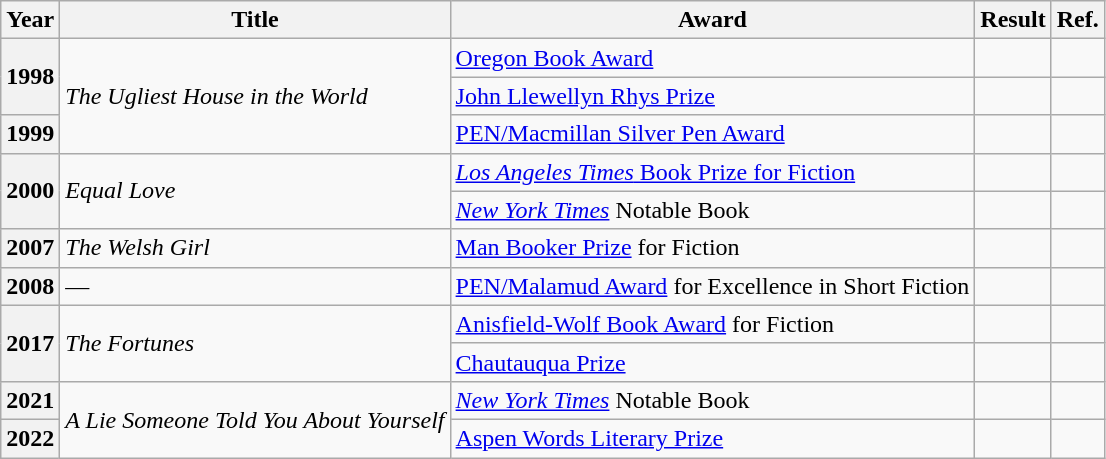<table class="wikitable sortable">
<tr>
<th>Year</th>
<th>Title</th>
<th>Award</th>
<th>Result</th>
<th>Ref.</th>
</tr>
<tr>
<th rowspan="2">1998</th>
<td rowspan="3"><em>The Ugliest House in the World</em></td>
<td><a href='#'>Oregon Book Award</a></td>
<td></td>
<td></td>
</tr>
<tr>
<td><a href='#'>John Llewellyn Rhys Prize</a></td>
<td></td>
<td></td>
</tr>
<tr>
<th>1999</th>
<td><a href='#'>PEN/Macmillan Silver Pen Award</a></td>
<td></td>
<td></td>
</tr>
<tr>
<th rowspan="2">2000</th>
<td rowspan="2"><em>Equal Love</em></td>
<td><a href='#'><em>Los Angeles Times</em> Book Prize for Fiction</a></td>
<td></td>
<td></td>
</tr>
<tr>
<td><em><a href='#'>New York Times</a></em> Notable Book</td>
<td></td>
<td></td>
</tr>
<tr>
<th>2007</th>
<td><em>The Welsh Girl</em></td>
<td><a href='#'>Man Booker Prize</a> for Fiction</td>
<td></td>
<td></td>
</tr>
<tr>
<th>2008</th>
<td>—</td>
<td><a href='#'>PEN/Malamud Award</a> for Excellence in Short Fiction</td>
<td></td>
<td></td>
</tr>
<tr>
<th rowspan="2">2017</th>
<td rowspan="2"><em>The Fortunes</em></td>
<td><a href='#'>Anisfield-Wolf Book Award</a> for Fiction</td>
<td></td>
<td></td>
</tr>
<tr>
<td><a href='#'>Chautauqua Prize</a></td>
<td></td>
<td></td>
</tr>
<tr>
<th>2021</th>
<td rowspan="2"><em>A Lie Someone Told You About Yourself</em></td>
<td><em><a href='#'>New York Times</a></em> Notable Book</td>
<td></td>
<td></td>
</tr>
<tr>
<th>2022</th>
<td><a href='#'>Aspen Words Literary Prize</a></td>
<td></td>
<td></td>
</tr>
</table>
